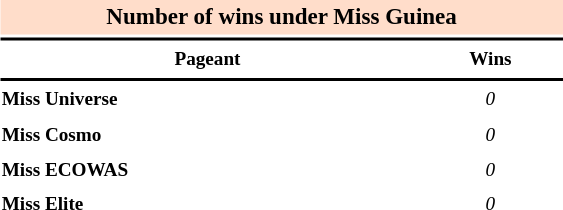<table class="toccolours" style="width: 30em; float:right; margin-left:1em; font-size:80%; line-height:1.5em; width:30%;">
<tr>
<th colspan="4" style="text-align:center; background:#FFDDCA;"><big>Number of wins under Miss Guinea</big></th>
</tr>
<tr>
<td colspan="4" style="background:black"></td>
</tr>
<tr>
<th scope="col">Pageant</th>
<th scope="col">Wins</th>
</tr>
<tr>
<td colspan="4" style="background:black"></td>
</tr>
<tr>
<td style="text-align:left"><strong>Miss Universe</strong></td>
<td style="text-align:center"><em>0</em></td>
</tr>
<tr>
<td style="text-align:left"><strong>Miss Cosmo</strong></td>
<td style="text-align:center"><em>0</em></td>
</tr>
<tr>
<td style="text-align:left"><strong>Miss ECOWAS</strong></td>
<td style="text-align:center"><em>0</em></td>
</tr>
<tr>
<td style="text-align:left"><strong>Miss Elite</strong></td>
<td style="text-align:center"><em>0</em></td>
</tr>
<tr>
</tr>
</table>
